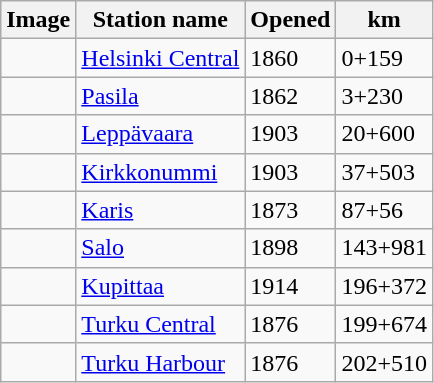<table class="wikitable">
<tr>
<th>Image</th>
<th>Station name</th>
<th>Opened</th>
<th>km</th>
</tr>
<tr>
<td></td>
<td><a href='#'>Helsinki Central</a></td>
<td>1860</td>
<td>0+159</td>
</tr>
<tr>
<td></td>
<td><a href='#'>Pasila</a></td>
<td>1862</td>
<td>3+230</td>
</tr>
<tr>
<td></td>
<td><a href='#'>Leppävaara</a></td>
<td>1903</td>
<td>20+600</td>
</tr>
<tr>
<td></td>
<td><a href='#'>Kirkkonummi</a></td>
<td>1903</td>
<td>37+503</td>
</tr>
<tr>
<td></td>
<td><a href='#'>Karis</a></td>
<td>1873</td>
<td>87+56</td>
</tr>
<tr>
<td></td>
<td><a href='#'>Salo</a></td>
<td>1898</td>
<td>143+981</td>
</tr>
<tr>
<td></td>
<td><a href='#'>Kupittaa</a></td>
<td>1914</td>
<td>196+372</td>
</tr>
<tr>
<td></td>
<td><a href='#'>Turku Central</a></td>
<td>1876</td>
<td>199+674</td>
</tr>
<tr>
<td></td>
<td><a href='#'>Turku Harbour</a></td>
<td>1876</td>
<td>202+510</td>
</tr>
</table>
